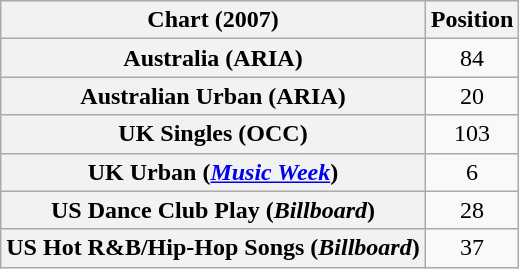<table class="wikitable sortable plainrowheaders" style="text-align:center">
<tr>
<th scope="col">Chart (2007)</th>
<th scope="col">Position</th>
</tr>
<tr>
<th scope="row">Australia (ARIA)</th>
<td>84</td>
</tr>
<tr>
<th scope="row">Australian Urban (ARIA)</th>
<td>20</td>
</tr>
<tr>
<th scope="row">UK Singles (OCC)</th>
<td>103</td>
</tr>
<tr>
<th scope="row">UK Urban (<em><a href='#'>Music Week</a></em>)</th>
<td>6</td>
</tr>
<tr>
<th scope="row">US Dance Club Play (<em>Billboard</em>)</th>
<td>28</td>
</tr>
<tr>
<th scope="row">US Hot R&B/Hip-Hop Songs (<em>Billboard</em>)</th>
<td>37</td>
</tr>
</table>
